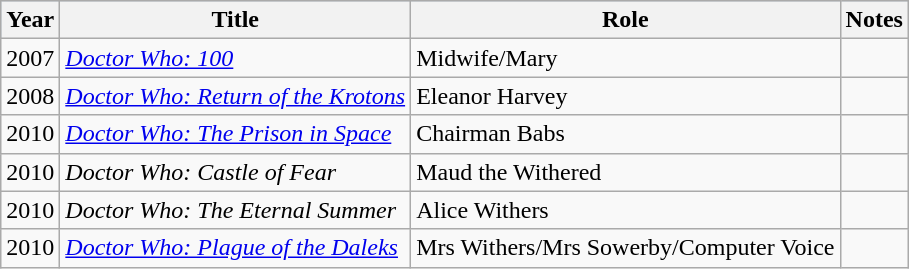<table class="wikitable">
<tr style="background:#b0c4de; text-align:center;">
<th>Year</th>
<th>Title</th>
<th>Role</th>
<th>Notes</th>
</tr>
<tr>
<td>2007</td>
<td><em><a href='#'>Doctor Who: 100</a></em></td>
<td>Midwife/Mary</td>
<td></td>
</tr>
<tr>
<td>2008</td>
<td><em><a href='#'>Doctor Who: Return of the Krotons</a></em></td>
<td>Eleanor Harvey</td>
<td></td>
</tr>
<tr>
<td>2010</td>
<td><em><a href='#'>Doctor Who: The Prison in Space</a></em></td>
<td>Chairman Babs</td>
<td></td>
</tr>
<tr>
<td>2010</td>
<td><em>Doctor Who: Castle of Fear</em></td>
<td>Maud the Withered</td>
<td></td>
</tr>
<tr>
<td>2010</td>
<td><em>Doctor Who: The Eternal Summer</em></td>
<td>Alice Withers</td>
<td></td>
</tr>
<tr>
<td>2010</td>
<td><em><a href='#'>Doctor Who: Plague of the Daleks</a></em></td>
<td>Mrs Withers/Mrs Sowerby/Computer Voice</td>
<td></td>
</tr>
</table>
